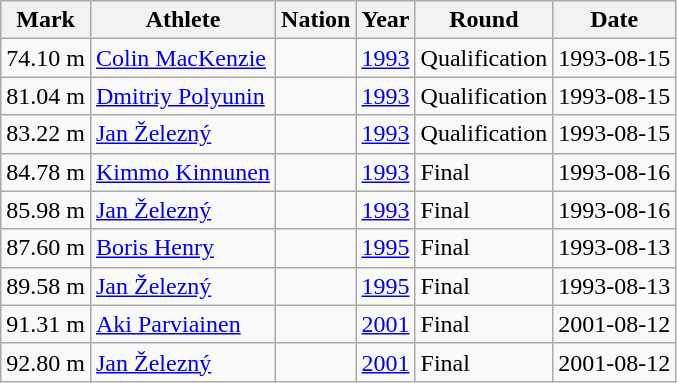<table class="wikitable sortable">
<tr>
<th>Mark</th>
<th>Athlete</th>
<th>Nation</th>
<th>Year</th>
<th>Round</th>
<th>Date</th>
</tr>
<tr>
<td>74.10 m</td>
<td><a href='#'>Colin MacKenzie</a></td>
<td></td>
<td><a href='#'>1993</a></td>
<td>Qualification</td>
<td>1993-08-15</td>
</tr>
<tr>
<td>81.04 m</td>
<td><a href='#'>Dmitriy Polyunin</a></td>
<td></td>
<td><a href='#'>1993</a></td>
<td>Qualification</td>
<td>1993-08-15</td>
</tr>
<tr>
<td>83.22 m</td>
<td><a href='#'>Jan Železný</a></td>
<td></td>
<td><a href='#'>1993</a></td>
<td>Qualification</td>
<td>1993-08-15</td>
</tr>
<tr>
<td>84.78 m</td>
<td align="left"><a href='#'>Kimmo Kinnunen</a></td>
<td align="left"></td>
<td><a href='#'>1993</a></td>
<td>Final</td>
<td>1993-08-16</td>
</tr>
<tr>
<td>85.98 m</td>
<td><a href='#'>Jan Železný</a></td>
<td></td>
<td><a href='#'>1993</a></td>
<td>Final</td>
<td>1993-08-16</td>
</tr>
<tr>
<td>87.60 m</td>
<td><a href='#'>Boris Henry</a></td>
<td></td>
<td><a href='#'>1995</a></td>
<td>Final</td>
<td>1993-08-13</td>
</tr>
<tr>
<td>89.58 m</td>
<td><a href='#'>Jan Železný</a></td>
<td></td>
<td><a href='#'>1995</a></td>
<td>Final</td>
<td>1993-08-13</td>
</tr>
<tr>
<td>91.31 m</td>
<td><a href='#'>Aki Parviainen</a></td>
<td></td>
<td><a href='#'>2001</a></td>
<td>Final</td>
<td>2001-08-12</td>
</tr>
<tr>
<td>92.80 m</td>
<td><a href='#'>Jan Železný</a></td>
<td></td>
<td><a href='#'>2001</a></td>
<td>Final</td>
<td>2001-08-12</td>
</tr>
</table>
